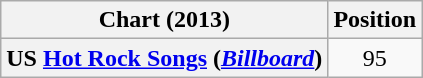<table class="wikitable plainrowheaders">
<tr>
<th>Chart (2013)</th>
<th>Position</th>
</tr>
<tr>
<th scope="row">US <a href='#'>Hot Rock Songs</a> (<em><a href='#'>Billboard</a></em>)</th>
<td style="text-align:center;">95</td>
</tr>
</table>
